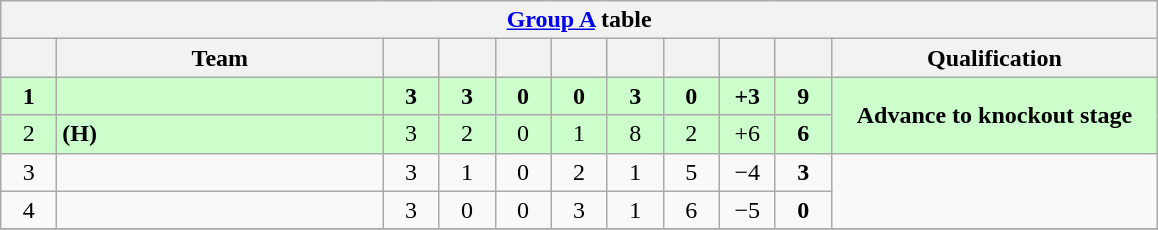<table class="wikitable" style="text-align: center;">
<tr>
<th colspan="11"><a href='#'>Group A</a> table</th>
</tr>
<tr>
<th width=30></th>
<th width=210>Team</th>
<th width=30></th>
<th width=30></th>
<th width=30></th>
<th width=30></th>
<th width=30></th>
<th width=30></th>
<th width=30></th>
<th width=30></th>
<th width=210>Qualification</th>
</tr>
<tr style="background:#ccffcc;">
<td><strong>1</strong></td>
<td align=left><strong></strong></td>
<td><strong>3</strong></td>
<td><strong>3</strong></td>
<td><strong>0</strong></td>
<td><strong>0</strong></td>
<td><strong>3</strong></td>
<td><strong>0</strong></td>
<td><strong>+3</strong></td>
<td><strong>9</strong></td>
<td rowspan="2"><strong>Advance to knockout stage</strong></td>
</tr>
<tr style="background:#ccffcc;">
<td>2</td>
<td align=left> <strong>(H)</strong></td>
<td>3</td>
<td>2</td>
<td>0</td>
<td>1</td>
<td>8</td>
<td>2</td>
<td>+6</td>
<td><strong>6</strong></td>
</tr>
<tr>
<td>3</td>
<td align=left></td>
<td>3</td>
<td>1</td>
<td>0</td>
<td>2</td>
<td>1</td>
<td>5</td>
<td>−4</td>
<td><strong>3</strong></td>
<td rowspan="2"></td>
</tr>
<tr>
<td>4</td>
<td align=left></td>
<td>3</td>
<td>0</td>
<td>0</td>
<td>3</td>
<td>1</td>
<td>6</td>
<td>−5</td>
<td><strong>0</strong></td>
</tr>
<tr>
</tr>
</table>
